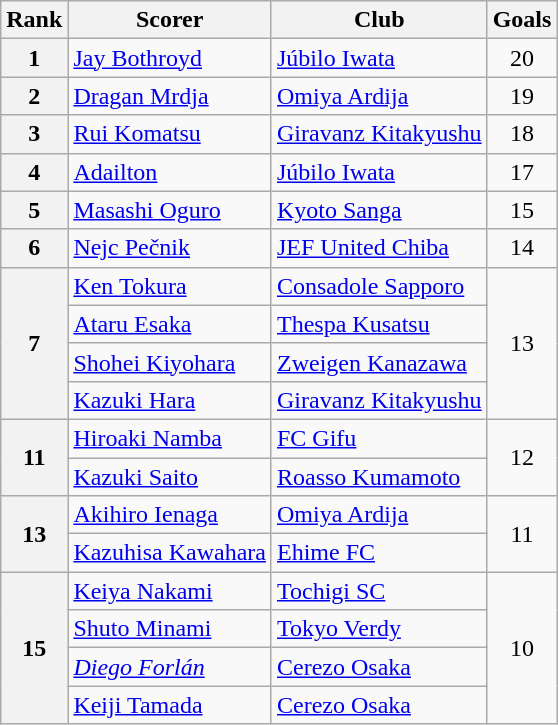<table class="wikitable">
<tr>
<th>Rank</th>
<th>Scorer</th>
<th>Club</th>
<th>Goals</th>
</tr>
<tr>
<th>1</th>
<td> <a href='#'>Jay Bothroyd</a></td>
<td><a href='#'>Júbilo Iwata</a></td>
<td style="text-align:center;">20</td>
</tr>
<tr>
<th>2</th>
<td> <a href='#'>Dragan Mrdja</a></td>
<td><a href='#'>Omiya Ardija</a></td>
<td style="text-align:center;">19</td>
</tr>
<tr>
<th>3</th>
<td> <a href='#'>Rui Komatsu</a></td>
<td><a href='#'>Giravanz Kitakyushu</a></td>
<td style="text-align:center;">18</td>
</tr>
<tr>
<th>4</th>
<td> <a href='#'>Adailton</a></td>
<td><a href='#'>Júbilo Iwata</a></td>
<td style="text-align:center;">17</td>
</tr>
<tr>
<th>5</th>
<td> <a href='#'>Masashi Oguro</a></td>
<td><a href='#'>Kyoto Sanga</a></td>
<td style="text-align:center;">15</td>
</tr>
<tr>
<th>6</th>
<td> <a href='#'>Nejc Pečnik</a></td>
<td><a href='#'>JEF United Chiba</a></td>
<td style="text-align:center;">14</td>
</tr>
<tr>
<th rowspan=4>7</th>
<td> <a href='#'>Ken Tokura</a></td>
<td><a href='#'>Consadole Sapporo</a></td>
<td rowspan=4 style="text-align:center;">13</td>
</tr>
<tr>
<td> <a href='#'>Ataru Esaka</a></td>
<td><a href='#'>Thespa Kusatsu</a></td>
</tr>
<tr>
<td> <a href='#'>Shohei Kiyohara</a></td>
<td><a href='#'>Zweigen Kanazawa</a></td>
</tr>
<tr>
<td> <a href='#'>Kazuki Hara</a></td>
<td><a href='#'>Giravanz Kitakyushu</a></td>
</tr>
<tr>
<th rowspan=2>11</th>
<td> <a href='#'>Hiroaki Namba</a></td>
<td><a href='#'>FC Gifu</a></td>
<td rowspan=2 style="text-align:center;">12</td>
</tr>
<tr>
<td> <a href='#'>Kazuki Saito</a></td>
<td><a href='#'>Roasso Kumamoto</a></td>
</tr>
<tr>
<th rowspan=2>13</th>
<td> <a href='#'>Akihiro Ienaga</a></td>
<td><a href='#'>Omiya Ardija</a></td>
<td rowspan=2 style="text-align:center;">11</td>
</tr>
<tr>
<td> <a href='#'>Kazuhisa Kawahara</a></td>
<td><a href='#'>Ehime FC</a></td>
</tr>
<tr>
<th rowspan=4>15</th>
<td> <a href='#'>Keiya Nakami</a></td>
<td><a href='#'>Tochigi SC</a></td>
<td rowspan=4 style="text-align:center;">10</td>
</tr>
<tr>
<td> <a href='#'>Shuto Minami</a></td>
<td><a href='#'>Tokyo Verdy</a></td>
</tr>
<tr>
<td> <em><a href='#'>Diego Forlán</a></em></td>
<td><a href='#'>Cerezo Osaka</a></td>
</tr>
<tr>
<td> <a href='#'>Keiji Tamada</a></td>
<td><a href='#'>Cerezo Osaka</a></td>
</tr>
</table>
